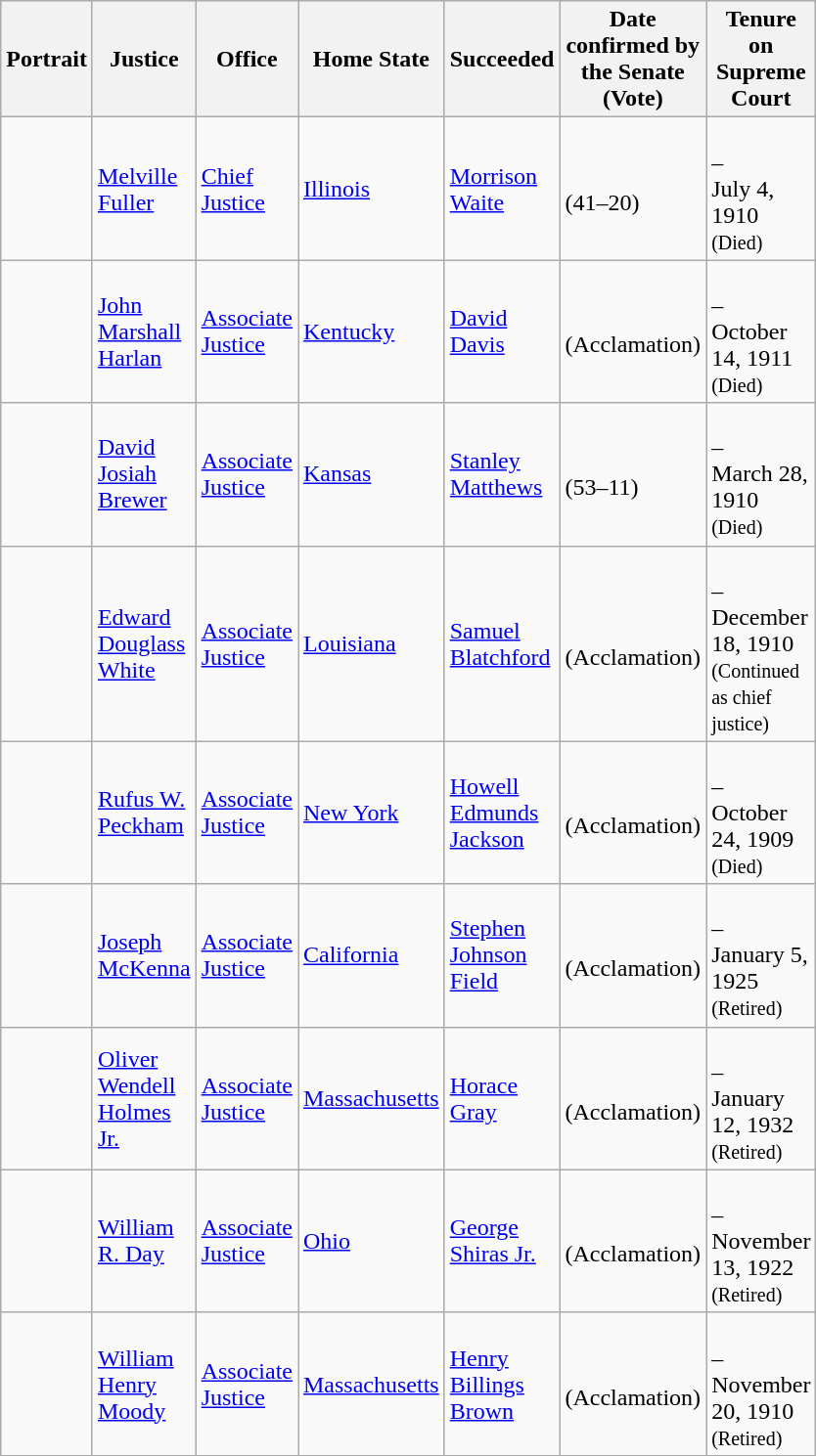<table class="wikitable sortable">
<tr>
<th scope="col" style="width: 10px;">Portrait</th>
<th scope="col" style="width: 10px;">Justice</th>
<th scope="col" style="width: 10px;">Office</th>
<th scope="col" style="width: 10px;">Home State</th>
<th scope="col" style="width: 10px;">Succeeded</th>
<th scope="col" style="width: 10px;">Date confirmed by the Senate<br>(Vote)</th>
<th scope="col" style="width: 10px;">Tenure on Supreme Court</th>
</tr>
<tr>
<td></td>
<td><a href='#'>Melville Fuller</a></td>
<td><a href='#'>Chief Justice</a></td>
<td><a href='#'>Illinois</a></td>
<td><a href='#'>Morrison Waite</a></td>
<td><br>(41–20)</td>
<td><br>–<br>July 4, 1910<br><small>(Died)</small></td>
</tr>
<tr>
<td></td>
<td><a href='#'>John Marshall Harlan</a></td>
<td><a href='#'>Associate Justice</a></td>
<td><a href='#'>Kentucky</a></td>
<td><a href='#'>David Davis</a></td>
<td><br>(Acclamation)</td>
<td><br>–<br>October 14, 1911<br><small>(Died)</small></td>
</tr>
<tr>
<td></td>
<td><a href='#'>David Josiah Brewer</a></td>
<td><a href='#'>Associate Justice</a></td>
<td><a href='#'>Kansas</a></td>
<td><a href='#'>Stanley Matthews</a></td>
<td><br>(53–11)</td>
<td><br>–<br>March 28, 1910<br><small>(Died)</small></td>
</tr>
<tr>
<td></td>
<td><a href='#'>Edward Douglass White</a></td>
<td><a href='#'>Associate Justice</a></td>
<td><a href='#'>Louisiana</a></td>
<td><a href='#'>Samuel Blatchford</a></td>
<td><br>(Acclamation)</td>
<td><br>–<br>December 18, 1910<br><small>(Continued as chief justice)</small></td>
</tr>
<tr>
<td></td>
<td><a href='#'>Rufus W. Peckham</a></td>
<td><a href='#'>Associate Justice</a></td>
<td><a href='#'>New York</a></td>
<td><a href='#'>Howell Edmunds Jackson</a></td>
<td><br>(Acclamation)</td>
<td><br>–<br>October 24, 1909<br><small>(Died)</small></td>
</tr>
<tr>
<td></td>
<td><a href='#'>Joseph McKenna</a></td>
<td><a href='#'>Associate Justice</a></td>
<td><a href='#'>California</a></td>
<td><a href='#'>Stephen Johnson Field</a></td>
<td><br>(Acclamation)</td>
<td><br>–<br>January 5, 1925<br><small>(Retired)</small></td>
</tr>
<tr>
<td></td>
<td><a href='#'>Oliver Wendell Holmes Jr.</a></td>
<td><a href='#'>Associate Justice</a></td>
<td><a href='#'>Massachusetts</a></td>
<td><a href='#'>Horace Gray</a></td>
<td><br>(Acclamation)</td>
<td><br>–<br>January 12, 1932<br><small>(Retired)</small></td>
</tr>
<tr>
<td></td>
<td><a href='#'>William R. Day</a></td>
<td><a href='#'>Associate Justice</a></td>
<td><a href='#'>Ohio</a></td>
<td><a href='#'>George Shiras Jr.</a></td>
<td><br>(Acclamation)</td>
<td><br>–<br>November 13, 1922<br><small>(Retired)</small></td>
</tr>
<tr>
<td></td>
<td><a href='#'>William Henry Moody</a></td>
<td><a href='#'>Associate Justice</a></td>
<td><a href='#'>Massachusetts</a></td>
<td><a href='#'>Henry Billings Brown</a></td>
<td><br>(Acclamation)</td>
<td><br>–<br>November 20, 1910<br><small>(Retired)</small></td>
</tr>
<tr>
</tr>
</table>
